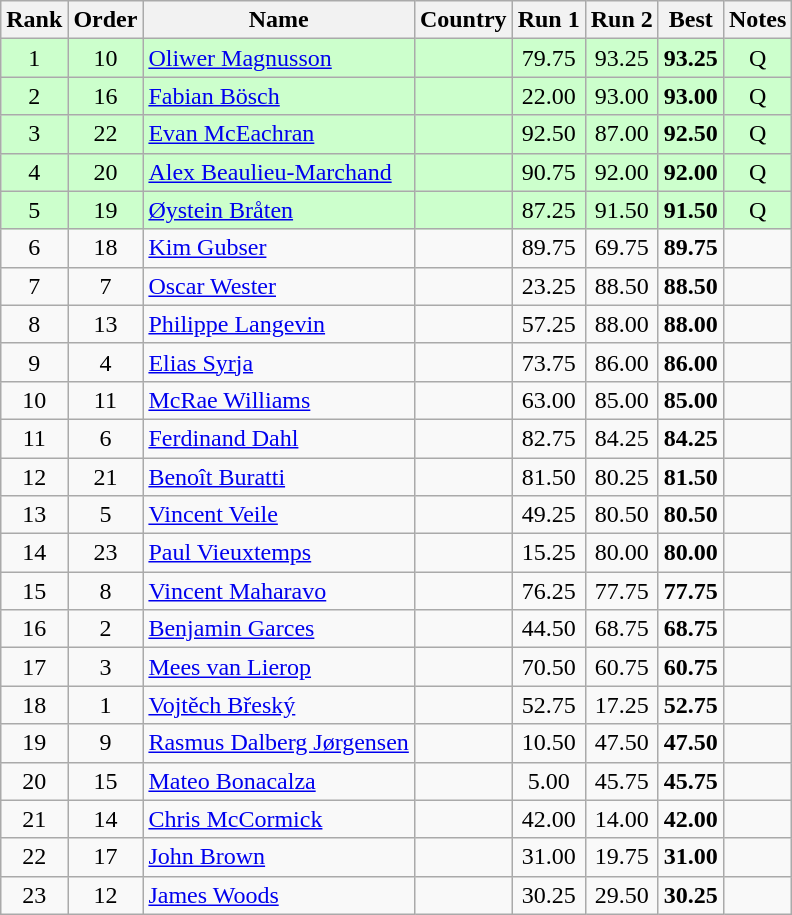<table class="wikitable sortable" style="text-align:center">
<tr>
<th>Rank</th>
<th>Order</th>
<th>Name</th>
<th>Country</th>
<th>Run 1</th>
<th>Run 2</th>
<th>Best</th>
<th>Notes</th>
</tr>
<tr bgcolor=ccffcc>
<td>1</td>
<td>10</td>
<td align=left><a href='#'>Oliwer Magnusson</a></td>
<td align=left></td>
<td>79.75</td>
<td>93.25</td>
<td><strong>93.25</strong></td>
<td>Q</td>
</tr>
<tr bgcolor=ccffcc>
<td>2</td>
<td>16</td>
<td align=left><a href='#'>Fabian Bösch</a></td>
<td align=left></td>
<td>22.00</td>
<td>93.00</td>
<td><strong>93.00</strong></td>
<td>Q</td>
</tr>
<tr bgcolor=ccffcc>
<td>3</td>
<td>22</td>
<td align=left><a href='#'>Evan McEachran</a></td>
<td align=left></td>
<td>92.50</td>
<td>87.00</td>
<td><strong>92.50</strong></td>
<td>Q</td>
</tr>
<tr bgcolor=ccffcc>
<td>4</td>
<td>20</td>
<td align=left><a href='#'>Alex Beaulieu-Marchand</a></td>
<td align=left></td>
<td>90.75</td>
<td>92.00</td>
<td><strong>92.00</strong></td>
<td>Q</td>
</tr>
<tr bgcolor=ccffcc>
<td>5</td>
<td>19</td>
<td align=left><a href='#'>Øystein Bråten</a></td>
<td align=left></td>
<td>87.25</td>
<td>91.50</td>
<td><strong>91.50</strong></td>
<td>Q</td>
</tr>
<tr>
<td>6</td>
<td>18</td>
<td align=left><a href='#'>Kim Gubser</a></td>
<td align=left></td>
<td>89.75</td>
<td>69.75</td>
<td><strong>89.75</strong></td>
<td></td>
</tr>
<tr>
<td>7</td>
<td>7</td>
<td align=left><a href='#'>Oscar Wester</a></td>
<td align=left></td>
<td>23.25</td>
<td>88.50</td>
<td><strong>88.50</strong></td>
<td></td>
</tr>
<tr>
<td>8</td>
<td>13</td>
<td align=left><a href='#'>Philippe Langevin</a></td>
<td align=left></td>
<td>57.25</td>
<td>88.00</td>
<td><strong>88.00</strong></td>
<td></td>
</tr>
<tr>
<td>9</td>
<td>4</td>
<td align=left><a href='#'>Elias Syrja</a></td>
<td align=left></td>
<td>73.75</td>
<td>86.00</td>
<td><strong>86.00</strong></td>
<td></td>
</tr>
<tr>
<td>10</td>
<td>11</td>
<td align=left><a href='#'>McRae Williams</a></td>
<td align=left></td>
<td>63.00</td>
<td>85.00</td>
<td><strong>85.00</strong></td>
<td></td>
</tr>
<tr>
<td>11</td>
<td>6</td>
<td align=left><a href='#'>Ferdinand Dahl</a></td>
<td align=left></td>
<td>82.75</td>
<td>84.25</td>
<td><strong>84.25</strong></td>
<td></td>
</tr>
<tr>
<td>12</td>
<td>21</td>
<td align=left><a href='#'>Benoît Buratti</a></td>
<td align=left></td>
<td>81.50</td>
<td>80.25</td>
<td><strong>81.50</strong></td>
<td></td>
</tr>
<tr>
<td>13</td>
<td>5</td>
<td align=left><a href='#'>Vincent Veile</a></td>
<td align=left></td>
<td>49.25</td>
<td>80.50</td>
<td><strong>80.50</strong></td>
<td></td>
</tr>
<tr>
<td>14</td>
<td>23</td>
<td align=left><a href='#'>Paul Vieuxtemps</a></td>
<td align=left></td>
<td>15.25</td>
<td>80.00</td>
<td><strong>80.00</strong></td>
<td></td>
</tr>
<tr>
<td>15</td>
<td>8</td>
<td align=left><a href='#'>Vincent Maharavo</a></td>
<td align=left></td>
<td>76.25</td>
<td>77.75</td>
<td><strong>77.75</strong></td>
<td></td>
</tr>
<tr>
<td>16</td>
<td>2</td>
<td align=left><a href='#'>Benjamin Garces</a></td>
<td align=left></td>
<td>44.50</td>
<td>68.75</td>
<td><strong>68.75</strong></td>
<td></td>
</tr>
<tr>
<td>17</td>
<td>3</td>
<td align=left><a href='#'>Mees van Lierop</a></td>
<td align=left></td>
<td>70.50</td>
<td>60.75</td>
<td><strong>60.75</strong></td>
<td></td>
</tr>
<tr>
<td>18</td>
<td>1</td>
<td align=left><a href='#'>Vojtěch Břeský</a></td>
<td align=left></td>
<td>52.75</td>
<td>17.25</td>
<td><strong>52.75</strong></td>
<td></td>
</tr>
<tr>
<td>19</td>
<td>9</td>
<td align=left><a href='#'>Rasmus Dalberg Jørgensen</a></td>
<td align=left></td>
<td>10.50</td>
<td>47.50</td>
<td><strong>47.50</strong></td>
<td></td>
</tr>
<tr>
<td>20</td>
<td>15</td>
<td align=left><a href='#'>Mateo Bonacalza</a></td>
<td align=left></td>
<td>5.00</td>
<td>45.75</td>
<td><strong>45.75</strong></td>
<td></td>
</tr>
<tr>
<td>21</td>
<td>14</td>
<td align=left><a href='#'>Chris McCormick</a></td>
<td align=left></td>
<td>42.00</td>
<td>14.00</td>
<td><strong>42.00</strong></td>
<td></td>
</tr>
<tr>
<td>22</td>
<td>17</td>
<td align=left><a href='#'>John Brown</a></td>
<td align=left></td>
<td>31.00</td>
<td>19.75</td>
<td><strong>31.00</strong></td>
<td></td>
</tr>
<tr>
<td>23</td>
<td>12</td>
<td align=left><a href='#'>James Woods</a></td>
<td align=left></td>
<td>30.25</td>
<td>29.50</td>
<td><strong>30.25</strong></td>
<td></td>
</tr>
</table>
